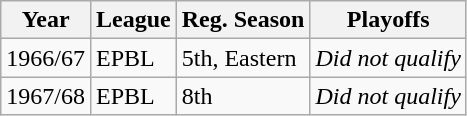<table class="wikitable">
<tr>
<th>Year</th>
<th>League</th>
<th>Reg. Season</th>
<th>Playoffs</th>
</tr>
<tr>
<td>1966/67</td>
<td>EPBL</td>
<td>5th, Eastern</td>
<td><em>Did not qualify</em></td>
</tr>
<tr>
<td>1967/68</td>
<td>EPBL</td>
<td>8th</td>
<td><em>Did not qualify</em></td>
</tr>
</table>
